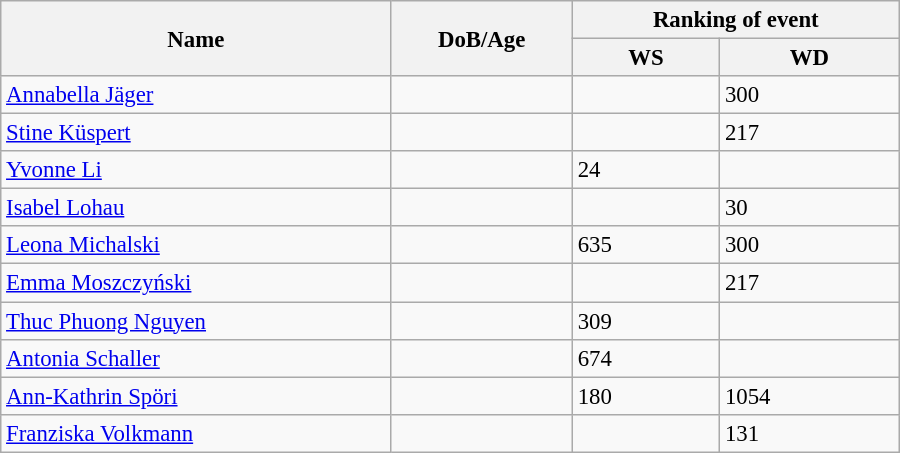<table class="wikitable"  style="width:600px; font-size:95%;">
<tr>
<th align="left" rowspan="2">Name</th>
<th align="left" rowspan="2">DoB/Age</th>
<th align="center" colspan="2">Ranking of event</th>
</tr>
<tr>
<th align="center">WS</th>
<th align="center">WD</th>
</tr>
<tr>
<td align="left"><a href='#'>Annabella Jäger</a></td>
<td align="left"></td>
<td></td>
<td>300</td>
</tr>
<tr>
<td align="left"><a href='#'>Stine Küspert</a></td>
<td align="left"></td>
<td></td>
<td>217</td>
</tr>
<tr>
<td align="left"><a href='#'>Yvonne Li</a></td>
<td align="left"></td>
<td>24</td>
<td></td>
</tr>
<tr>
<td align="left"><a href='#'>Isabel Lohau</a></td>
<td align="left"></td>
<td></td>
<td>30</td>
</tr>
<tr>
<td align="left"><a href='#'>Leona Michalski</a></td>
<td align="left"></td>
<td>635</td>
<td>300</td>
</tr>
<tr>
<td align="left"><a href='#'>Emma Moszczyński</a></td>
<td align="left"></td>
<td></td>
<td>217</td>
</tr>
<tr>
<td align="left"><a href='#'>Thuc Phuong Nguyen</a></td>
<td align="left"></td>
<td>309</td>
<td></td>
</tr>
<tr>
<td align="left"><a href='#'>Antonia Schaller</a></td>
<td align="left"></td>
<td>674</td>
<td></td>
</tr>
<tr>
<td align="left"><a href='#'>Ann-Kathrin Spöri</a></td>
<td align="left"></td>
<td>180</td>
<td>1054</td>
</tr>
<tr>
<td align="left"><a href='#'>Franziska Volkmann</a></td>
<td align="left"></td>
<td></td>
<td>131</td>
</tr>
</table>
